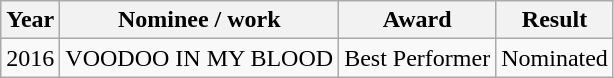<table class="wikitable">
<tr>
<th>Year</th>
<th>Nominee / work</th>
<th>Award</th>
<th>Result</th>
</tr>
<tr>
<td>2016</td>
<td>VOODOO IN MY BLOOD</td>
<td>Best Performer</td>
<td>Nominated</td>
</tr>
</table>
